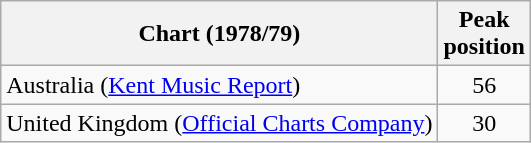<table class="wikitable">
<tr>
<th>Chart (1978/79)</th>
<th>Peak<br> position</th>
</tr>
<tr>
<td>Australia (<a href='#'>Kent Music Report</a>)</td>
<td align="center">56</td>
</tr>
<tr>
<td>United Kingdom (<a href='#'>Official Charts Company</a>)</td>
<td align="center">30</td>
</tr>
</table>
